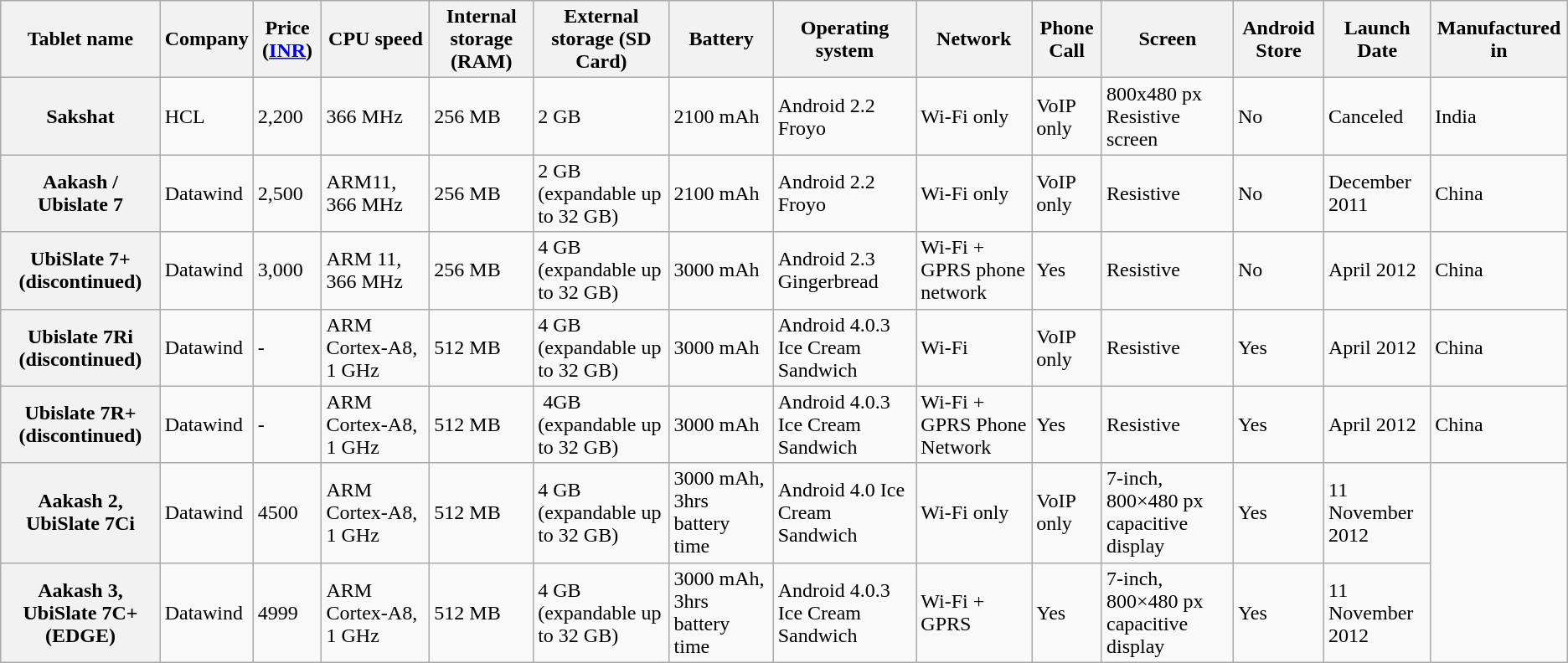<table class="wikitable sortable" style="width:auto;">
<tr>
<th>Tablet name</th>
<th>Company</th>
<th>Price (<a href='#'>INR</a>)</th>
<th>CPU speed</th>
<th>Internal storage (RAM)</th>
<th>External storage (SD Card)</th>
<th>Battery</th>
<th>Operating system</th>
<th>Network</th>
<th>Phone Call</th>
<th>Screen</th>
<th>Android Store</th>
<th>Launch Date</th>
<th>Manufactured in</th>
</tr>
<tr>
<th>Sakshat</th>
<td>HCL</td>
<td>2,200</td>
<td>366 MHz</td>
<td>256 MB</td>
<td>2 GB</td>
<td>2100 mAh</td>
<td>Android 2.2 Froyo</td>
<td>Wi-Fi only</td>
<td>VoIP only</td>
<td>800x480 px Resistive screen</td>
<td>No</td>
<td>Canceled</td>
<td>India</td>
</tr>
<tr>
<th>Aakash / Ubislate 7</th>
<td>Datawind</td>
<td>2,500</td>
<td>ARM11, 366 MHz</td>
<td>256 MB</td>
<td>2 GB (expandable up to 32 GB)</td>
<td>2100 mAh</td>
<td>Android 2.2 Froyo</td>
<td>Wi-Fi only</td>
<td>VoIP only</td>
<td>Resistive</td>
<td>No</td>
<td>December 2011</td>
<td>China</td>
</tr>
<tr>
<th>UbiSlate 7+<br>(discontinued)</th>
<td>Datawind</td>
<td>3,000</td>
<td>ARM 11, 366 MHz</td>
<td>256 MB</td>
<td>4 GB (expandable up to 32 GB)</td>
<td>3000 mAh</td>
<td>Android 2.3 Gingerbread</td>
<td>Wi-Fi + GPRS phone network</td>
<td>Yes</td>
<td>Resistive</td>
<td>No</td>
<td>April 2012</td>
<td>China</td>
</tr>
<tr>
<th>Ubislate 7Ri<br>(discontinued)</th>
<td>Datawind</td>
<td>-</td>
<td>ARM Cortex-A8, 1 GHz</td>
<td>512 MB</td>
<td>4 GB (expandable up to 32 GB)</td>
<td>3000 mAh</td>
<td>Android 4.0.3 Ice Cream Sandwich</td>
<td>Wi-Fi</td>
<td>VoIP only</td>
<td>Resistive</td>
<td>Yes</td>
<td>April 2012</td>
<td>China</td>
</tr>
<tr>
<th>Ubislate 7R+<br>(discontinued)</th>
<td>Datawind</td>
<td>-</td>
<td>ARM Cortex-A8, 1 GHz</td>
<td>512 MB</td>
<td> 4GB (expandable up to 32 GB)</td>
<td>3000 mAh</td>
<td>Android 4.0.3 Ice Cream Sandwich</td>
<td>Wi-Fi + GPRS Phone Network</td>
<td>Yes</td>
<td>Resistive</td>
<td>Yes</td>
<td>April 2012</td>
<td>China</td>
</tr>
<tr>
<th>Aakash 2, UbiSlate 7Ci</th>
<td>Datawind</td>
<td>4500</td>
<td>ARM Cortex-A8, 1 GHz</td>
<td>512 MB</td>
<td>4 GB (expandable up to 32 GB)</td>
<td>3000 mAh, 3hrs battery time</td>
<td>Android 4.0 Ice Cream Sandwich</td>
<td>Wi-Fi only</td>
<td>VoIP only</td>
<td>7-inch, 800×480 px capacitive display</td>
<td>Yes</td>
<td>11 November 2012</td>
</tr>
<tr>
<th>Aakash 3, UbiSlate 7C+(EDGE)</th>
<td>Datawind</td>
<td>4999</td>
<td>ARM Cortex-A8, 1 GHz</td>
<td>512 MB</td>
<td>4 GB (expandable up to 32 GB)</td>
<td>3000 mAh, 3hrs battery time</td>
<td>Android 4.0.3 Ice Cream Sandwich</td>
<td>Wi-Fi + GPRS</td>
<td>Yes</td>
<td>7-inch, 800×480 px capacitive display</td>
<td>Yes</td>
<td>11 November 2012</td>
</tr>
</table>
